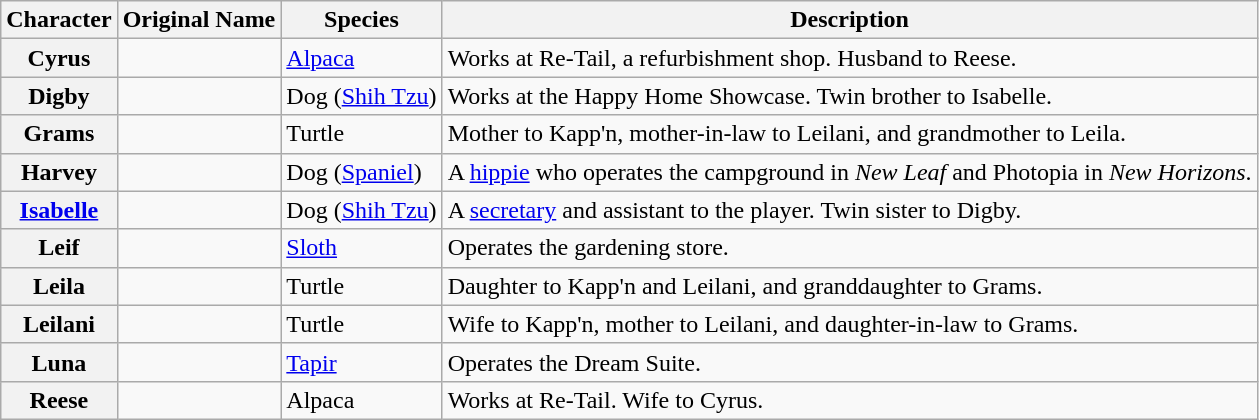<table class="wikitable plainrowheaders sortable">
<tr>
<th scope= "col">Character</th>
<th scope= "col">Original Name</th>
<th scope= "col">Species</th>
<th scope="col" class="unsortable">Description</th>
</tr>
<tr>
<th scope="row">Cyrus</th>
<td></td>
<td><a href='#'>Alpaca</a></td>
<td>Works at Re-Tail, a refurbishment shop. Husband to Reese.</td>
</tr>
<tr>
<th scope="row">Digby</th>
<td></td>
<td>Dog (<a href='#'>Shih Tzu</a>)</td>
<td>Works at the Happy Home Showcase. Twin brother to Isabelle.</td>
</tr>
<tr>
<th scope="row">Grams</th>
<td></td>
<td>Turtle</td>
<td>Mother to Kapp'n, mother-in-law to Leilani, and grandmother to Leila.</td>
</tr>
<tr>
<th scope="row">Harvey</th>
<td></td>
<td>Dog (<a href='#'>Spaniel</a>)</td>
<td>A <a href='#'>hippie</a> who operates the campground in <em>New Leaf</em> and Photopia in <em>New Horizons</em>.</td>
</tr>
<tr>
<th scope="row"><a href='#'>Isabelle</a></th>
<td></td>
<td>Dog (<a href='#'>Shih Tzu</a>)</td>
<td>A <a href='#'>secretary</a> and assistant to the player. Twin sister to Digby.</td>
</tr>
<tr>
<th scope="row">Leif</th>
<td></td>
<td><a href='#'>Sloth</a></td>
<td>Operates the gardening store.</td>
</tr>
<tr>
<th scope="row">Leila</th>
<td></td>
<td>Turtle</td>
<td>Daughter to Kapp'n and Leilani, and granddaughter to Grams.</td>
</tr>
<tr>
<th scope="row">Leilani</th>
<td></td>
<td>Turtle</td>
<td>Wife to Kapp'n, mother to Leilani, and daughter-in-law to Grams.</td>
</tr>
<tr>
<th scope="row">Luna</th>
<td></td>
<td><a href='#'>Tapir</a></td>
<td>Operates the Dream Suite.</td>
</tr>
<tr>
<th scope="row">Reese</th>
<td></td>
<td>Alpaca</td>
<td>Works at Re-Tail. Wife to Cyrus.</td>
</tr>
</table>
